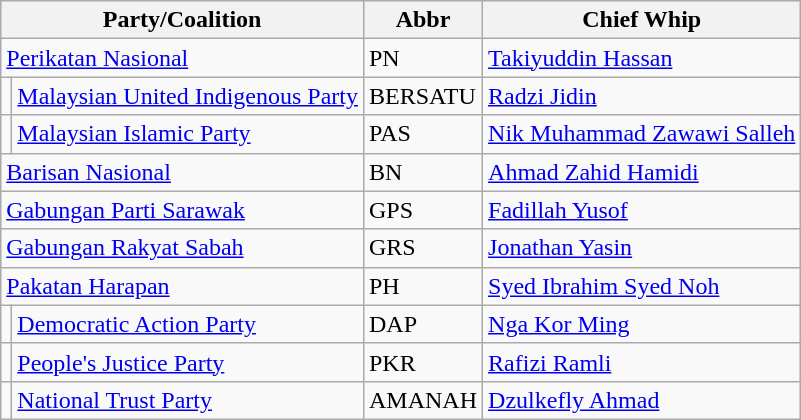<table class="wikitable">
<tr>
<th colspan="2">Party/Coalition</th>
<th>Abbr</th>
<th>Chief Whip</th>
</tr>
<tr>
<td colspan="2"><a href='#'>Perikatan Nasional</a></td>
<td>PN</td>
<td><a href='#'>Takiyuddin Hassan</a></td>
</tr>
<tr>
<td></td>
<td><a href='#'>Malaysian United Indigenous Party</a></td>
<td>BERSATU</td>
<td><a href='#'>Radzi Jidin</a></td>
</tr>
<tr>
<td></td>
<td><a href='#'>Malaysian Islamic Party</a></td>
<td>PAS</td>
<td><a href='#'>Nik Muhammad Zawawi Salleh</a></td>
</tr>
<tr>
<td colspan="2"><a href='#'>Barisan Nasional</a></td>
<td>BN</td>
<td><a href='#'>Ahmad Zahid Hamidi</a></td>
</tr>
<tr>
<td colspan="2"><a href='#'>Gabungan Parti Sarawak</a></td>
<td>GPS</td>
<td><a href='#'>Fadillah Yusof</a></td>
</tr>
<tr>
<td colspan="2"><a href='#'>Gabungan Rakyat Sabah</a></td>
<td>GRS</td>
<td><a href='#'>Jonathan Yasin</a></td>
</tr>
<tr>
<td colspan="2"><a href='#'>Pakatan Harapan</a></td>
<td>PH</td>
<td><a href='#'>Syed Ibrahim Syed Noh</a></td>
</tr>
<tr>
<td></td>
<td><a href='#'>Democratic Action Party</a></td>
<td>DAP</td>
<td><a href='#'>Nga Kor Ming</a></td>
</tr>
<tr>
<td></td>
<td><a href='#'>People's Justice Party</a></td>
<td>PKR</td>
<td><a href='#'>Rafizi Ramli</a></td>
</tr>
<tr>
<td></td>
<td><a href='#'>National Trust Party</a></td>
<td>AMANAH</td>
<td><a href='#'>Dzulkefly Ahmad</a></td>
</tr>
</table>
